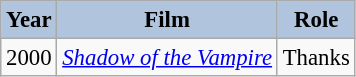<table class="wikitable" style="font-size:95%;">
<tr>
<th style="background:#B0C4DE;">Year</th>
<th style="background:#B0C4DE;">Film</th>
<th style="background:#B0C4DE;">Role</th>
</tr>
<tr>
<td>2000</td>
<td><em><a href='#'>Shadow of the Vampire</a></em></td>
<td>Thanks</td>
</tr>
</table>
